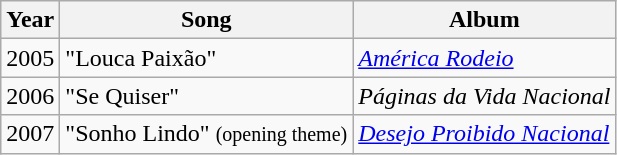<table class="wikitable">
<tr>
<th align="center">Year</th>
<th align="center">Song</th>
<th align="center">Album</th>
</tr>
<tr>
<td align="center">2005</td>
<td align="left">"Louca Paixão"</td>
<td align="left"><em><a href='#'>América Rodeio</a></em></td>
</tr>
<tr>
<td align="center">2006</td>
<td align="left">"Se Quiser"</td>
<td align="left"><em>Páginas da Vida Nacional</em></td>
</tr>
<tr>
<td align="center">2007</td>
<td align="left">"Sonho Lindo" <small>(opening theme)</small></td>
<td align="left"><em><a href='#'>Desejo Proibido Nacional</a></em></td>
</tr>
</table>
